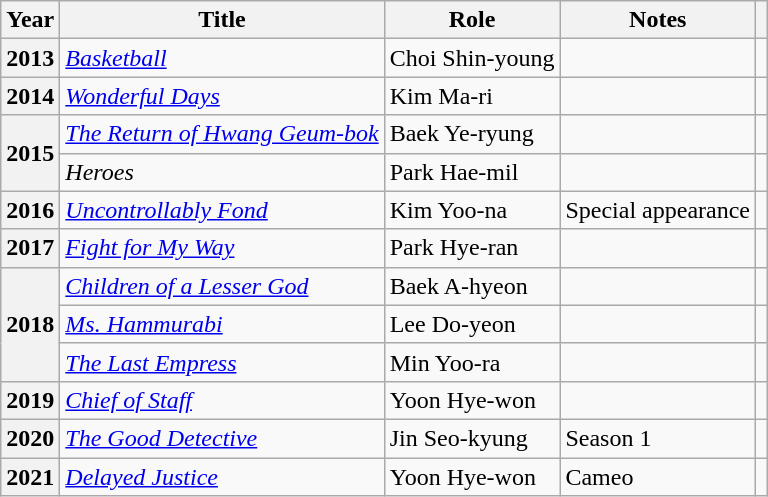<table class="wikitable plainrowheaders sortable">
<tr>
<th scope="col">Year</th>
<th scope="col">Title</th>
<th scope="col">Role</th>
<th scope="col" class="unsortable">Notes</th>
<th scope="col" class="unsortable"></th>
</tr>
<tr>
<th scope="row">2013</th>
<td><em><a href='#'>Basketball</a></em></td>
<td>Choi Shin-young</td>
<td></td>
<td style="text-align:center"></td>
</tr>
<tr>
<th scope="row">2014</th>
<td><em><a href='#'>Wonderful Days</a></em></td>
<td>Kim Ma-ri</td>
<td></td>
<td style="text-align:center"></td>
</tr>
<tr>
<th scope="row" rowspan="2">2015</th>
<td><em><a href='#'>The Return of Hwang Geum-bok</a></em></td>
<td>Baek Ye-ryung</td>
<td></td>
<td style="text-align:center"></td>
</tr>
<tr>
<td><em>Heroes</em></td>
<td>Park Hae-mil</td>
<td></td>
<td style="text-align:center"></td>
</tr>
<tr>
<th scope="row">2016</th>
<td><em><a href='#'>Uncontrollably Fond</a></em></td>
<td>Kim Yoo-na</td>
<td>Special appearance</td>
<td style="text-align:center"></td>
</tr>
<tr>
<th scope="row">2017</th>
<td><em><a href='#'>Fight for My Way</a></em></td>
<td>Park Hye-ran</td>
<td></td>
<td style="text-align:center"></td>
</tr>
<tr>
<th scope="row" rowspan="3">2018</th>
<td><em><a href='#'>Children of a Lesser God</a></em></td>
<td>Baek A-hyeon</td>
<td></td>
<td style="text-align:center"></td>
</tr>
<tr>
<td><em><a href='#'>Ms. Hammurabi</a></em></td>
<td>Lee Do-yeon</td>
<td></td>
<td style="text-align:center"></td>
</tr>
<tr>
<td><em><a href='#'>The Last Empress</a></em></td>
<td>Min Yoo-ra</td>
<td></td>
<td style="text-align:center"></td>
</tr>
<tr>
<th scope="row">2019</th>
<td><em><a href='#'>Chief of Staff</a></em></td>
<td>Yoon Hye-won</td>
<td></td>
<td style="text-align:center"></td>
</tr>
<tr>
<th scope="row">2020</th>
<td><em><a href='#'>The Good Detective</a></em></td>
<td>Jin Seo-kyung</td>
<td>Season 1</td>
<td style="text-align:center"></td>
</tr>
<tr>
<th scope="row">2021</th>
<td><em><a href='#'>Delayed Justice</a></em></td>
<td>Yoon Hye-won</td>
<td>Cameo</td>
<td style="text-align:center"></td>
</tr>
</table>
